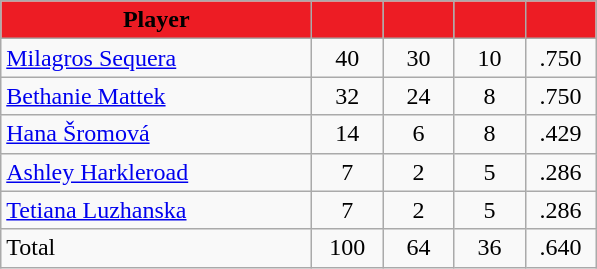<table class="wikitable" style="text-align:center">
<tr>
<th style="background:#ED1C24; color:black" width="200px">Player</th>
<th style="background:#ED1C24; color:black" width="40px"></th>
<th style="background:#ED1C24; color:black" width="40px"></th>
<th style="background:#ED1C24; color:black" width="40px"></th>
<th style="background:#ED1C24; color:black" width="40px"></th>
</tr>
<tr>
<td style="text-align:left"><a href='#'>Milagros Sequera</a></td>
<td>40</td>
<td>30</td>
<td>10</td>
<td>.750</td>
</tr>
<tr>
<td style="text-align:left"><a href='#'>Bethanie Mattek</a></td>
<td>32</td>
<td>24</td>
<td>8</td>
<td>.750</td>
</tr>
<tr>
<td style="text-align:left"><a href='#'>Hana Šromová</a></td>
<td>14</td>
<td>6</td>
<td>8</td>
<td>.429</td>
</tr>
<tr>
<td style="text-align:left"><a href='#'>Ashley Harkleroad</a></td>
<td>7</td>
<td>2</td>
<td>5</td>
<td>.286</td>
</tr>
<tr>
<td style="text-align:left"><a href='#'>Tetiana Luzhanska</a></td>
<td>7</td>
<td>2</td>
<td>5</td>
<td>.286</td>
</tr>
<tr>
<td style="text-align:left">Total</td>
<td>100</td>
<td>64</td>
<td>36</td>
<td>.640</td>
</tr>
</table>
